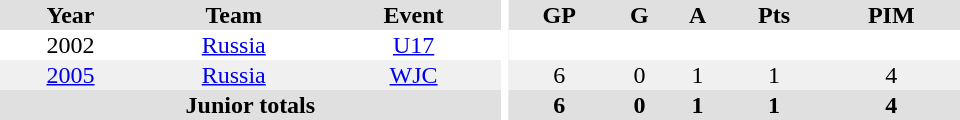<table border="0" cellpadding="1" cellspacing="0" ID="Table3" style="text-align:center; width:40em">
<tr ALIGN="center" bgcolor="#e0e0e0">
<th>Year</th>
<th>Team</th>
<th>Event</th>
<th rowspan="99" bgcolor="#ffffff"></th>
<th>GP</th>
<th>G</th>
<th>A</th>
<th>Pts</th>
<th>PIM</th>
</tr>
<tr>
<td>2002</td>
<td><a href='#'>Russia</a></td>
<td><a href='#'>U17</a></td>
<td></td>
<td></td>
<td></td>
<td></td>
<td></td>
</tr>
<tr bgcolor="#f0f0f0">
<td><a href='#'>2005</a></td>
<td><a href='#'>Russia</a></td>
<td><a href='#'>WJC</a></td>
<td>6</td>
<td>0</td>
<td>1</td>
<td>1</td>
<td>4</td>
</tr>
<tr bgcolor="#e0e0e0">
<th colspan="3">Junior totals</th>
<th>6</th>
<th>0</th>
<th>1</th>
<th>1</th>
<th>4</th>
</tr>
</table>
